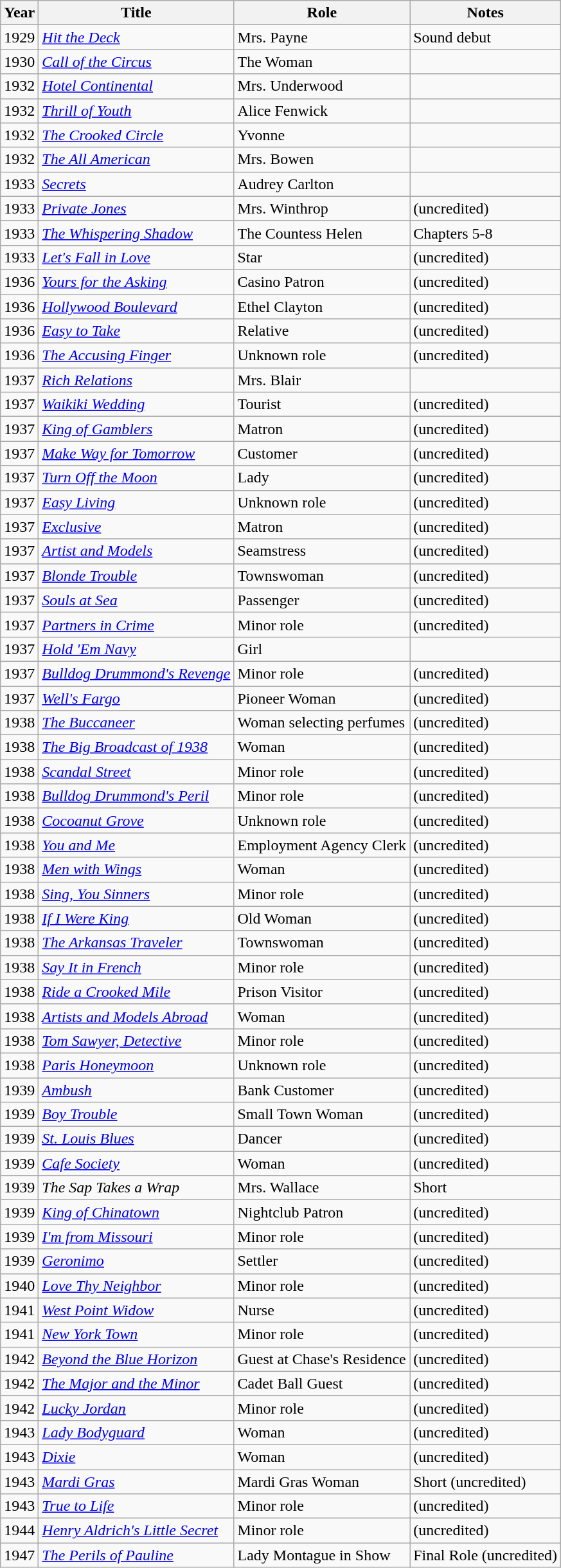<table class="wikitable">
<tr>
<th>Year</th>
<th>Title</th>
<th>Role</th>
<th>Notes</th>
</tr>
<tr>
<td>1929</td>
<td><em><a href='#'>Hit the Deck</a></em></td>
<td>Mrs. Payne</td>
<td>Sound debut</td>
</tr>
<tr>
<td>1930</td>
<td><em><a href='#'>Call of the Circus</a></em></td>
<td>The Woman</td>
<td></td>
</tr>
<tr>
<td>1932</td>
<td><a href='#'><em>Hotel Continental</em></a></td>
<td>Mrs. Underwood</td>
<td></td>
</tr>
<tr>
<td>1932</td>
<td><a href='#'><em>Thrill of Youth</em></a></td>
<td>Alice Fenwick</td>
<td></td>
</tr>
<tr>
<td>1932</td>
<td><em><a href='#'>The Crooked Circle</a></em></td>
<td>Yvonne</td>
<td></td>
</tr>
<tr>
<td>1932</td>
<td><em><a href='#'>The All American</a></em></td>
<td>Mrs. Bowen</td>
<td></td>
</tr>
<tr>
<td>1933</td>
<td><em><a href='#'>Secrets</a></em></td>
<td>Audrey Carlton</td>
<td></td>
</tr>
<tr>
<td>1933</td>
<td><em><a href='#'>Private Jones</a></em></td>
<td>Mrs. Winthrop</td>
<td>(uncredited)</td>
</tr>
<tr>
<td>1933</td>
<td><em><a href='#'>The Whispering Shadow</a></em></td>
<td>The Countess Helen</td>
<td>Chapters 5-8</td>
</tr>
<tr>
<td>1933</td>
<td><em><a href='#'>Let's Fall in Love</a></em></td>
<td>Star</td>
<td>(uncredited)</td>
</tr>
<tr>
<td>1936</td>
<td><em><a href='#'>Yours for the Asking</a></em></td>
<td>Casino Patron</td>
<td>(uncredited)</td>
</tr>
<tr>
<td>1936</td>
<td><em><a href='#'>Hollywood Boulevard</a></em></td>
<td>Ethel Clayton</td>
<td>(uncredited)</td>
</tr>
<tr>
<td>1936</td>
<td><em><a href='#'>Easy to Take</a></em></td>
<td>Relative</td>
<td>(uncredited)</td>
</tr>
<tr>
<td>1936</td>
<td><em><a href='#'>The Accusing Finger</a></em></td>
<td>Unknown role</td>
<td>(uncredited)</td>
</tr>
<tr>
<td>1937</td>
<td><em><a href='#'>Rich Relations</a></em></td>
<td>Mrs. Blair</td>
<td></td>
</tr>
<tr>
<td>1937</td>
<td><em><a href='#'>Waikiki Wedding</a></em></td>
<td>Tourist</td>
<td>(uncredited)</td>
</tr>
<tr>
<td>1937</td>
<td><em><a href='#'>King of Gamblers</a></em></td>
<td>Matron</td>
<td>(uncredited)</td>
</tr>
<tr>
<td>1937</td>
<td><em><a href='#'>Make Way for Tomorrow</a></em></td>
<td>Customer</td>
<td>(uncredited)</td>
</tr>
<tr>
<td>1937</td>
<td><em><a href='#'>Turn Off the Moon</a></em></td>
<td>Lady</td>
<td>(uncredited)</td>
</tr>
<tr>
<td>1937</td>
<td><em><a href='#'>Easy Living</a></em></td>
<td>Unknown role</td>
<td>(uncredited)</td>
</tr>
<tr>
<td>1937</td>
<td><em><a href='#'>Exclusive</a></em></td>
<td>Matron</td>
<td>(uncredited)</td>
</tr>
<tr>
<td>1937</td>
<td><em><a href='#'>Artist and Models</a></em></td>
<td>Seamstress</td>
<td>(uncredited)</td>
</tr>
<tr>
<td>1937</td>
<td><em><a href='#'>Blonde Trouble</a></em></td>
<td>Townswoman</td>
<td>(uncredited)</td>
</tr>
<tr>
<td>1937</td>
<td><em><a href='#'>Souls at Sea</a></em></td>
<td>Passenger</td>
<td>(uncredited)</td>
</tr>
<tr>
<td>1937</td>
<td><em><a href='#'>Partners in Crime</a></em></td>
<td>Minor role</td>
<td>(uncredited)</td>
</tr>
<tr>
<td>1937</td>
<td><em><a href='#'>Hold 'Em Navy</a></em></td>
<td>Girl</td>
<td></td>
</tr>
<tr>
<td>1937</td>
<td><em><a href='#'>Bulldog Drummond's Revenge</a></em></td>
<td>Minor role</td>
<td>(uncredited)</td>
</tr>
<tr>
<td>1937</td>
<td><em><a href='#'>Well's Fargo</a></em></td>
<td>Pioneer Woman</td>
<td>(uncredited)</td>
</tr>
<tr>
<td>1938</td>
<td><em><a href='#'>The Buccaneer</a></em></td>
<td>Woman selecting perfumes</td>
<td>(uncredited)</td>
</tr>
<tr>
<td>1938</td>
<td><em><a href='#'>The Big Broadcast of 1938</a></em></td>
<td>Woman</td>
<td>(uncredited)</td>
</tr>
<tr>
<td>1938</td>
<td><em><a href='#'>Scandal Street</a></em></td>
<td>Minor role</td>
<td>(uncredited)</td>
</tr>
<tr>
<td>1938</td>
<td><em><a href='#'>Bulldog Drummond's Peril</a></em></td>
<td>Minor role</td>
<td>(uncredited)</td>
</tr>
<tr>
<td>1938</td>
<td><em><a href='#'>Cocoanut Grove</a></em></td>
<td>Unknown role</td>
<td>(uncredited)</td>
</tr>
<tr>
<td>1938</td>
<td><em><a href='#'>You and Me</a></em></td>
<td>Employment Agency Clerk</td>
<td>(uncredited)</td>
</tr>
<tr>
<td>1938</td>
<td><em><a href='#'>Men with Wings</a></em></td>
<td>Woman</td>
<td>(uncredited)</td>
</tr>
<tr>
<td>1938</td>
<td><em><a href='#'>Sing, You Sinners</a></em></td>
<td>Minor role</td>
<td>(uncredited)</td>
</tr>
<tr>
<td>1938</td>
<td><em><a href='#'>If I Were King</a></em></td>
<td>Old Woman</td>
<td>(uncredited)</td>
</tr>
<tr>
<td>1938</td>
<td><em><a href='#'>The Arkansas Traveler</a></em></td>
<td>Townswoman</td>
<td>(uncredited)</td>
</tr>
<tr>
<td>1938</td>
<td><em><a href='#'>Say It in French</a></em></td>
<td>Minor role</td>
<td>(uncredited)</td>
</tr>
<tr>
<td>1938</td>
<td><em><a href='#'>Ride a Crooked Mile</a></em></td>
<td>Prison Visitor</td>
<td>(uncredited)</td>
</tr>
<tr>
<td>1938</td>
<td><em><a href='#'>Artists and Models Abroad</a></em></td>
<td>Woman</td>
<td>(uncredited)</td>
</tr>
<tr>
<td>1938</td>
<td><em><a href='#'>Tom Sawyer, Detective</a></em></td>
<td>Minor role</td>
<td>(uncredited)</td>
</tr>
<tr>
<td>1938</td>
<td><em><a href='#'>Paris Honeymoon</a></em></td>
<td>Unknown role</td>
<td>(uncredited)</td>
</tr>
<tr>
<td>1939</td>
<td><em><a href='#'>Ambush</a></em></td>
<td>Bank Customer</td>
<td>(uncredited)</td>
</tr>
<tr>
<td>1939</td>
<td><em><a href='#'>Boy Trouble</a></em></td>
<td>Small Town Woman</td>
<td>(uncredited)</td>
</tr>
<tr>
<td>1939</td>
<td><em><a href='#'>St. Louis Blues</a></em></td>
<td>Dancer</td>
<td>(uncredited)</td>
</tr>
<tr>
<td>1939</td>
<td><em><a href='#'>Cafe Society</a></em></td>
<td>Woman</td>
<td>(uncredited)</td>
</tr>
<tr>
<td>1939</td>
<td><em>The Sap Takes a Wrap</em></td>
<td>Mrs. Wallace</td>
<td>Short</td>
</tr>
<tr>
<td>1939</td>
<td><em><a href='#'>King of Chinatown</a></em></td>
<td>Nightclub Patron</td>
<td>(uncredited)</td>
</tr>
<tr>
<td>1939</td>
<td><em><a href='#'>I'm from Missouri</a></em></td>
<td>Minor role</td>
<td>(uncredited)</td>
</tr>
<tr>
<td>1939</td>
<td><em><a href='#'>Geronimo</a></em></td>
<td>Settler</td>
<td>(uncredited)</td>
</tr>
<tr>
<td>1940</td>
<td><em><a href='#'>Love Thy Neighbor</a></em></td>
<td>Minor role</td>
<td>(uncredited)</td>
</tr>
<tr>
<td>1941</td>
<td><em><a href='#'>West Point Widow</a></em></td>
<td>Nurse</td>
<td>(uncredited)</td>
</tr>
<tr>
<td>1941</td>
<td><em><a href='#'>New York Town</a></em></td>
<td>Minor role</td>
<td>(uncredited)</td>
</tr>
<tr>
<td>1942</td>
<td><em><a href='#'>Beyond the Blue Horizon</a></em></td>
<td>Guest at Chase's Residence</td>
<td>(uncredited)</td>
</tr>
<tr>
<td>1942</td>
<td><em><a href='#'>The Major and the Minor</a></em></td>
<td>Cadet Ball Guest</td>
<td>(uncredited)</td>
</tr>
<tr>
<td>1942</td>
<td><em><a href='#'>Lucky Jordan</a></em></td>
<td>Minor role</td>
<td>(uncredited)</td>
</tr>
<tr>
<td>1943</td>
<td><em><a href='#'>Lady Bodyguard</a></em></td>
<td>Woman</td>
<td>(uncredited)</td>
</tr>
<tr>
<td>1943</td>
<td><em><a href='#'>Dixie</a></em></td>
<td>Woman</td>
<td>(uncredited)</td>
</tr>
<tr>
<td>1943</td>
<td><em><a href='#'>Mardi Gras</a></em></td>
<td>Mardi Gras Woman</td>
<td>Short (uncredited)</td>
</tr>
<tr>
<td>1943</td>
<td><em><a href='#'>True to Life</a></em></td>
<td>Minor role</td>
<td>(uncredited)</td>
</tr>
<tr>
<td>1944</td>
<td><em><a href='#'>Henry Aldrich's Little Secret</a></em></td>
<td>Minor role</td>
<td>(uncredited)</td>
</tr>
<tr>
<td>1947</td>
<td><em><a href='#'>The Perils of Pauline</a></em></td>
<td>Lady Montague in Show</td>
<td>Final Role (uncredited)</td>
</tr>
</table>
